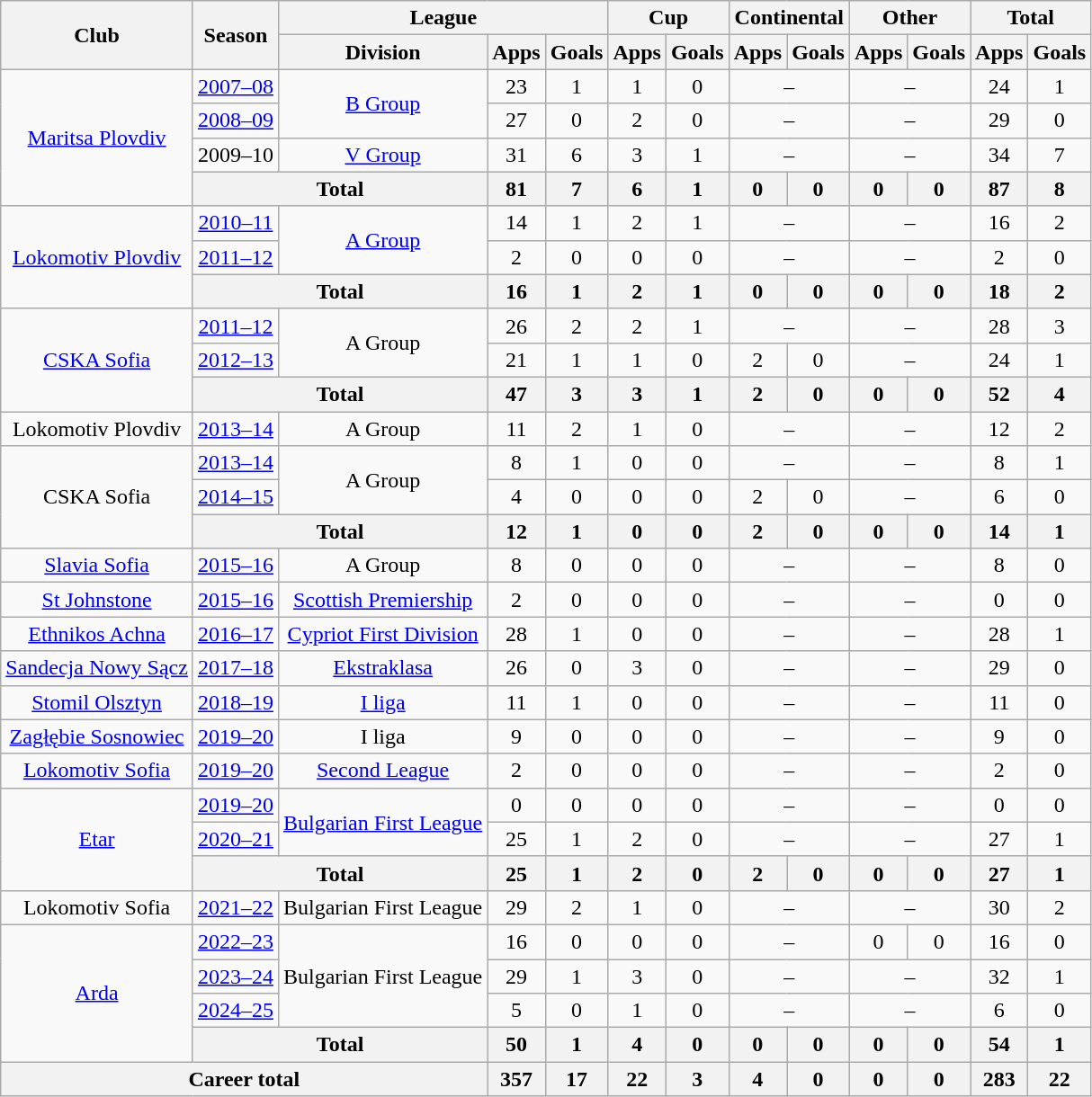<table class="wikitable" style="text-align:center">
<tr>
<th rowspan="2">Club</th>
<th rowspan="2">Season</th>
<th colspan="3">League</th>
<th colspan="2">Cup</th>
<th colspan="2">Continental</th>
<th colspan="2">Other</th>
<th colspan="2">Total</th>
</tr>
<tr>
<th>Division</th>
<th>Apps</th>
<th>Goals</th>
<th>Apps</th>
<th>Goals</th>
<th>Apps</th>
<th>Goals</th>
<th>Apps</th>
<th>Goals</th>
<th>Apps</th>
<th>Goals</th>
</tr>
<tr>
<td rowspan="4"><a href='#'>Maritsa Plovdiv</a></td>
<td><a href='#'>2007–08</a></td>
<td rowspan="2"><a href='#'>B Group</a></td>
<td>23</td>
<td>1</td>
<td>1</td>
<td>0</td>
<td colspan="2">–</td>
<td colspan="2">–</td>
<td>24</td>
<td>1</td>
</tr>
<tr>
<td><a href='#'>2008–09</a></td>
<td>27</td>
<td>0</td>
<td>2</td>
<td>0</td>
<td colspan="2">–</td>
<td colspan="2">–</td>
<td>29</td>
<td>0</td>
</tr>
<tr>
<td>2009–10</td>
<td><a href='#'>V Group</a></td>
<td>31</td>
<td>6</td>
<td>3</td>
<td>1</td>
<td colspan="2">–</td>
<td colspan="2">–</td>
<td>34</td>
<td>7</td>
</tr>
<tr>
<th colspan="2">Total</th>
<th>81</th>
<th>7</th>
<th>6</th>
<th>1</th>
<th>0</th>
<th>0</th>
<th>0</th>
<th>0</th>
<th>87</th>
<th>8</th>
</tr>
<tr>
<td rowspan="3"><a href='#'>Lokomotiv Plovdiv</a></td>
<td><a href='#'>2010–11</a></td>
<td rowspan="2"><a href='#'>A Group</a></td>
<td>14</td>
<td>1</td>
<td>2</td>
<td>1</td>
<td colspan="2">–</td>
<td colspan="2">–</td>
<td>16</td>
<td>2</td>
</tr>
<tr>
<td><a href='#'>2011–12</a></td>
<td>2</td>
<td>0</td>
<td>0</td>
<td>0</td>
<td colspan="2">–</td>
<td colspan="2">–</td>
<td>2</td>
<td>0</td>
</tr>
<tr>
<th colspan="2">Total</th>
<th>16</th>
<th>1</th>
<th>2</th>
<th>1</th>
<th>0</th>
<th>0</th>
<th>0</th>
<th>0</th>
<th>18</th>
<th>2</th>
</tr>
<tr>
<td rowspan="3"><a href='#'>CSKA Sofia</a></td>
<td><a href='#'>2011–12</a></td>
<td rowspan="2">A Group</td>
<td>26</td>
<td>2</td>
<td>2</td>
<td>1</td>
<td colspan="2">–</td>
<td colspan="2">–</td>
<td>28</td>
<td>3</td>
</tr>
<tr>
<td><a href='#'>2012–13</a></td>
<td>21</td>
<td>1</td>
<td>1</td>
<td>0</td>
<td>2</td>
<td>0</td>
<td colspan="2">–</td>
<td>24</td>
<td>1</td>
</tr>
<tr>
<th colspan="2">Total</th>
<th>47</th>
<th>3</th>
<th>3</th>
<th>1</th>
<th>2</th>
<th>0</th>
<th>0</th>
<th>0</th>
<th>52</th>
<th>4</th>
</tr>
<tr>
<td>Lokomotiv Plovdiv</td>
<td><a href='#'>2013–14</a></td>
<td>A Group</td>
<td>11</td>
<td>2</td>
<td>1</td>
<td>0</td>
<td colspan="2">–</td>
<td colspan="2">–</td>
<td>12</td>
<td>2</td>
</tr>
<tr>
<td rowspan="3">CSKA Sofia</td>
<td><a href='#'>2013–14</a></td>
<td rowspan="2">A Group</td>
<td>8</td>
<td>1</td>
<td>0</td>
<td>0</td>
<td colspan="2">–</td>
<td colspan="2">–</td>
<td>8</td>
<td>1</td>
</tr>
<tr>
<td><a href='#'>2014–15</a></td>
<td>4</td>
<td>0</td>
<td>0</td>
<td>0</td>
<td>2</td>
<td>0</td>
<td colspan="2">–</td>
<td>6</td>
<td>0</td>
</tr>
<tr>
<th colspan="2">Total</th>
<th>12</th>
<th>1</th>
<th>0</th>
<th>0</th>
<th>2</th>
<th>0</th>
<th>0</th>
<th>0</th>
<th>14</th>
<th>1</th>
</tr>
<tr>
<td><a href='#'>Slavia Sofia</a></td>
<td><a href='#'>2015–16</a></td>
<td>A Group</td>
<td>8</td>
<td>0</td>
<td>0</td>
<td>0</td>
<td colspan="2">–</td>
<td colspan="2">–</td>
<td>8</td>
<td>0</td>
</tr>
<tr>
<td><a href='#'>St Johnstone</a></td>
<td><a href='#'>2015–16</a></td>
<td><a href='#'>Scottish Premiership</a></td>
<td>2</td>
<td>0</td>
<td>0</td>
<td>0</td>
<td colspan="2">–</td>
<td colspan="2">–</td>
<td>0</td>
<td>0</td>
</tr>
<tr>
<td><a href='#'>Ethnikos Achna</a></td>
<td><a href='#'>2016–17</a></td>
<td><a href='#'>Cypriot First Division</a></td>
<td>28</td>
<td>1</td>
<td>0</td>
<td>0</td>
<td colspan="2">–</td>
<td colspan="2">–</td>
<td>28</td>
<td>1</td>
</tr>
<tr>
<td><a href='#'>Sandecja Nowy Sącz</a></td>
<td><a href='#'>2017–18</a></td>
<td><a href='#'>Ekstraklasa</a></td>
<td>26</td>
<td>0</td>
<td>3</td>
<td>0</td>
<td colspan="2">–</td>
<td colspan="2">–</td>
<td>29</td>
<td>0</td>
</tr>
<tr>
<td><a href='#'>Stomil Olsztyn</a></td>
<td><a href='#'>2018–19</a></td>
<td><a href='#'>I liga</a></td>
<td>11</td>
<td>1</td>
<td>0</td>
<td>0</td>
<td colspan="2">–</td>
<td colspan="2">–</td>
<td>11</td>
<td>0</td>
</tr>
<tr>
<td><a href='#'>Zagłębie Sosnowiec</a></td>
<td><a href='#'>2019–20</a></td>
<td>I liga</td>
<td>9</td>
<td>0</td>
<td>0</td>
<td>0</td>
<td colspan="2">–</td>
<td colspan="2">–</td>
<td>9</td>
<td>0</td>
</tr>
<tr>
<td><a href='#'>Lokomotiv Sofia</a></td>
<td><a href='#'>2019–20</a></td>
<td><a href='#'>Second League</a></td>
<td>2</td>
<td>0</td>
<td>0</td>
<td>0</td>
<td colspan="2">–</td>
<td colspan="2">–</td>
<td>2</td>
<td>0</td>
</tr>
<tr>
<td rowspan="3"><a href='#'>Etar</a></td>
<td><a href='#'>2019–20</a></td>
<td rowspan="2"><a href='#'>Bulgarian First League</a></td>
<td>0</td>
<td>0</td>
<td>0</td>
<td>0</td>
<td colspan="2">–</td>
<td colspan="2">–</td>
<td>0</td>
<td>0</td>
</tr>
<tr>
<td><a href='#'>2020–21</a></td>
<td>25</td>
<td>1</td>
<td>2</td>
<td>0</td>
<td colspan="2">–</td>
<td colspan="2">–</td>
<td>27</td>
<td>1</td>
</tr>
<tr>
<th colspan="2">Total</th>
<th>25</th>
<th>1</th>
<th>2</th>
<th>0</th>
<th>2</th>
<th>0</th>
<th>0</th>
<th>0</th>
<th>27</th>
<th>1</th>
</tr>
<tr>
<td>Lokomotiv Sofia</td>
<td><a href='#'>2021–22</a></td>
<td>Bulgarian First League</td>
<td>29</td>
<td>2</td>
<td>1</td>
<td>0</td>
<td colspan="2">–</td>
<td colspan="2">–</td>
<td>30</td>
<td>2</td>
</tr>
<tr>
<td rowspan="4"><a href='#'>Arda</a></td>
<td><a href='#'>2022–23</a></td>
<td rowspan="3">Bulgarian First League</td>
<td>16</td>
<td>0</td>
<td>0</td>
<td>0</td>
<td colspan="2">–</td>
<td>0</td>
<td>0</td>
<td>16</td>
<td>0</td>
</tr>
<tr>
<td><a href='#'>2023–24</a></td>
<td>29</td>
<td>1</td>
<td>3</td>
<td>0</td>
<td colspan="2">–</td>
<td colspan="2">–</td>
<td>32</td>
<td>1</td>
</tr>
<tr>
<td><a href='#'>2024–25</a></td>
<td>5</td>
<td>0</td>
<td>1</td>
<td>0</td>
<td colspan="2">–</td>
<td colspan="2">–</td>
<td>6</td>
<td>0</td>
</tr>
<tr>
<th colspan="2">Total</th>
<th>50</th>
<th>1</th>
<th>4</th>
<th>0</th>
<th>0</th>
<th>0</th>
<th>0</th>
<th>0</th>
<th>54</th>
<th>1</th>
</tr>
<tr>
<th colspan="3">Career total</th>
<th>357</th>
<th>17</th>
<th>22</th>
<th>3</th>
<th>4</th>
<th>0</th>
<th>0</th>
<th>0</th>
<th>283</th>
<th>22</th>
</tr>
</table>
